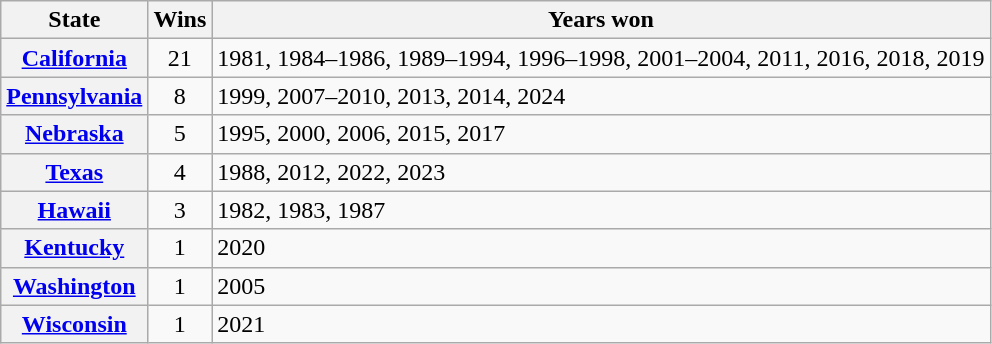<table class="wikitable plainrowheaders sortable">
<tr>
<th scope="col">State</th>
<th scope="col">Wins</th>
<th scope="col">Years won</th>
</tr>
<tr>
<th scope="row" style="text-align:center;"><a href='#'>California</a></th>
<td style="text-align:center">21</td>
<td>1981, 1984–1986, 1989–1994, 1996–1998, 2001–2004, 2011, 2016, 2018, 2019</td>
</tr>
<tr>
<th scope="row" style="text-align:center;"><a href='#'>Pennsylvania</a></th>
<td style="text-align:center">8</td>
<td>1999, 2007–2010, 2013, 2014, 2024</td>
</tr>
<tr>
<th scope="row" style="text-align:center;"><a href='#'>Nebraska</a></th>
<td style="text-align:center">5</td>
<td>1995, 2000, 2006, 2015, 2017</td>
</tr>
<tr>
<th scope="row" style="text-align:center;"><a href='#'>Texas</a></th>
<td style="text-align:center">4</td>
<td>1988, 2012, 2022, 2023</td>
</tr>
<tr>
<th scope="row" style="text-align:center;"><a href='#'>Hawaii</a></th>
<td style="text-align:center">3</td>
<td>1982, 1983, 1987</td>
</tr>
<tr>
<th scope="row" style="text-align:center;"><a href='#'>Kentucky</a></th>
<td style="text-align:center">1</td>
<td>2020</td>
</tr>
<tr>
<th scope="row" style="text-align:center;"><a href='#'>Washington</a></th>
<td style="text-align:center">1</td>
<td>2005</td>
</tr>
<tr>
<th scope="row" style="text-align:center;"><a href='#'>Wisconsin</a></th>
<td style="text-align:center">1</td>
<td>2021</td>
</tr>
</table>
